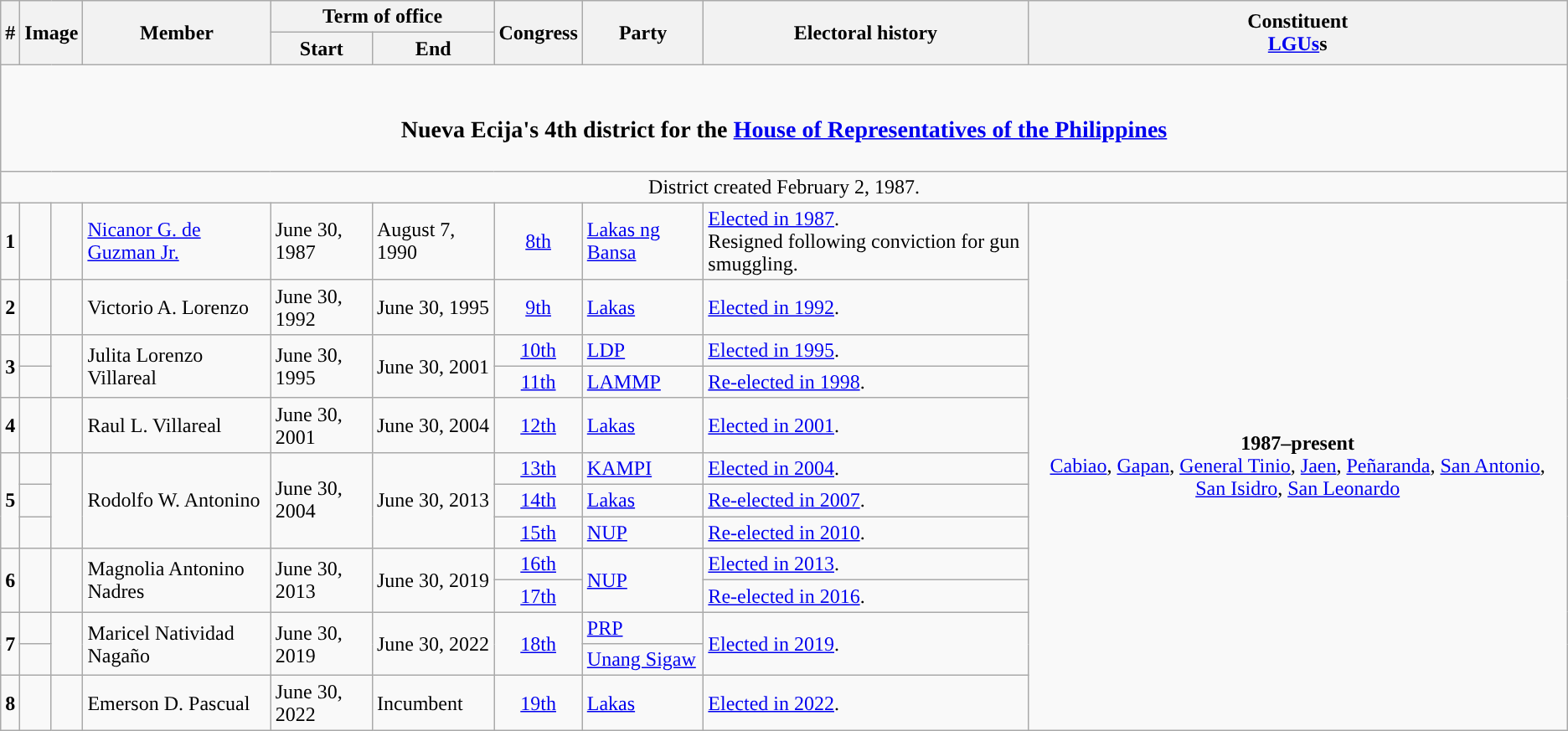<table class=wikitable>
<tr>
<th rowspan="2">#</th>
<th rowspan="2" colspan=2>Image</th>
<th rowspan="2">Member</th>
<th colspan=2>Term of office</th>
<th rowspan="2">Congress</th>
<th rowspan="2">Party</th>
<th rowspan="2">Electoral history</th>
<th rowspan="2">Constituent<br><a href='#'>LGUs</a>s</th>
</tr>
<tr>
<th>Start</th>
<th>End</th>
</tr>
<tr>
<td colspan="10" style="text-align:center;"><br><h3>Nueva Ecija's 4th district for the <a href='#'>House of Representatives of the Philippines</a></h3></td>
</tr>
<tr>
<td colspan="10" style="text-align:center;">District created February 2, 1987.</td>
</tr>
<tr>
<td style="text-align:center;"><strong>1</strong></td>
<td style="color:inherit;background:"></td>
<td></td>
<td><a href='#'>Nicanor G. de Guzman Jr.</a></td>
<td>June 30, 1987</td>
<td>August 7, 1990</td>
<td style="text-align:center;"><a href='#'>8th</a></td>
<td><a href='#'>Lakas ng Bansa</a></td>
<td><a href='#'>Elected in 1987</a>.<br>Resigned following conviction for gun smuggling.</td>
<td rowspan="13" style="text-align:center;"><strong>1987–present</strong><br><a href='#'>Cabiao</a>, <a href='#'>Gapan</a>, <a href='#'>General Tinio</a>, <a href='#'>Jaen</a>, <a href='#'>Peñaranda</a>, <a href='#'>San Antonio</a>, <a href='#'>San Isidro</a>, <a href='#'>San Leonardo</a></td>
</tr>
<tr>
<td style="text-align:center;"><strong>2</strong></td>
<td style="color:inherit;background:"></td>
<td></td>
<td>Victorio A. Lorenzo</td>
<td>June 30, 1992</td>
<td>June 30, 1995</td>
<td style="text-align:center;"><a href='#'>9th</a></td>
<td><a href='#'>Lakas</a></td>
<td><a href='#'>Elected in 1992</a>.</td>
</tr>
<tr>
<td rowspan="2" style="text-align:center;"><strong>3</strong></td>
<td style="color:inherit;background:"></td>
<td rowspan="2"></td>
<td rowspan="2">Julita Lorenzo Villareal</td>
<td rowspan="2">June 30, 1995</td>
<td rowspan="2">June 30, 2001</td>
<td style="text-align:center;"><a href='#'>10th</a></td>
<td><a href='#'>LDP</a></td>
<td><a href='#'>Elected in 1995</a>.</td>
</tr>
<tr>
<td style="color:inherit;background:"></td>
<td style="text-align:center;"><a href='#'>11th</a></td>
<td><a href='#'>LAMMP</a></td>
<td><a href='#'>Re-elected in 1998</a>.</td>
</tr>
<tr>
<td style="text-align:center;"><strong>4</strong></td>
<td style="color:inherit;background:"></td>
<td></td>
<td>Raul L. Villareal</td>
<td>June 30, 2001</td>
<td>June 30, 2004</td>
<td style="text-align:center;"><a href='#'>12th</a></td>
<td><a href='#'>Lakas</a></td>
<td><a href='#'>Elected in 2001</a>.</td>
</tr>
<tr>
<td rowspan="3" style="text-align:center;"><strong>5</strong></td>
<td style="color:inherit;background:"></td>
<td rowspan="3"></td>
<td rowspan="3">Rodolfo W. Antonino</td>
<td rowspan="3">June 30, 2004</td>
<td rowspan="3">June 30, 2013</td>
<td style="text-align:center;"><a href='#'>13th</a></td>
<td><a href='#'>KAMPI</a></td>
<td><a href='#'>Elected in 2004</a>.</td>
</tr>
<tr>
<td style="color:inherit;background:"></td>
<td style="text-align:center;"><a href='#'>14th</a></td>
<td><a href='#'>Lakas</a></td>
<td><a href='#'>Re-elected in 2007</a>.</td>
</tr>
<tr>
<td style="color:inherit;background:"></td>
<td style="text-align:center;"><a href='#'>15th</a></td>
<td><a href='#'>NUP</a></td>
<td><a href='#'>Re-elected in 2010</a>.</td>
</tr>
<tr>
<td rowspan="2" style="text-align:center;"><strong>6</strong></td>
<td rowspan="2" style="color:inherit;background:"></td>
<td rowspan="2"></td>
<td rowspan="2">Magnolia Antonino Nadres</td>
<td rowspan="2">June 30, 2013</td>
<td rowspan="2">June 30, 2019</td>
<td style="text-align:center;"><a href='#'>16th</a></td>
<td rowspan="2"><a href='#'>NUP</a></td>
<td><a href='#'>Elected in 2013</a>.</td>
</tr>
<tr>
<td style="text-align:center;"><a href='#'>17th</a></td>
<td><a href='#'>Re-elected in 2016</a>.</td>
</tr>
<tr>
<td style="text-align:center;" rowspan="2"><strong>7</strong></td>
<td style="color:inherit;background:"></td>
<td rowspan="2"></td>
<td rowspan="2">Maricel Natividad Nagaño</td>
<td rowspan="2">June 30, 2019</td>
<td rowspan="2">June 30, 2022</td>
<td style="text-align:center;" rowspan="2"><a href='#'>18th</a></td>
<td><a href='#'>PRP</a></td>
<td rowspan="2"><a href='#'>Elected in 2019</a>.</td>
</tr>
<tr>
<td style="color:inherit;background:"></td>
<td><a href='#'>Unang Sigaw</a></td>
</tr>
<tr>
<td style="text-align:center;"><strong>8</strong></td>
<td style="color:inherit;background:"></td>
<td></td>
<td>Emerson D. Pascual</td>
<td>June 30, 2022</td>
<td>Incumbent</td>
<td style="text-align:center;"><a href='#'>19th</a></td>
<td><a href='#'>Lakas</a></td>
<td><a href='#'>Elected in 2022</a>.</td>
</tr>
</table>
